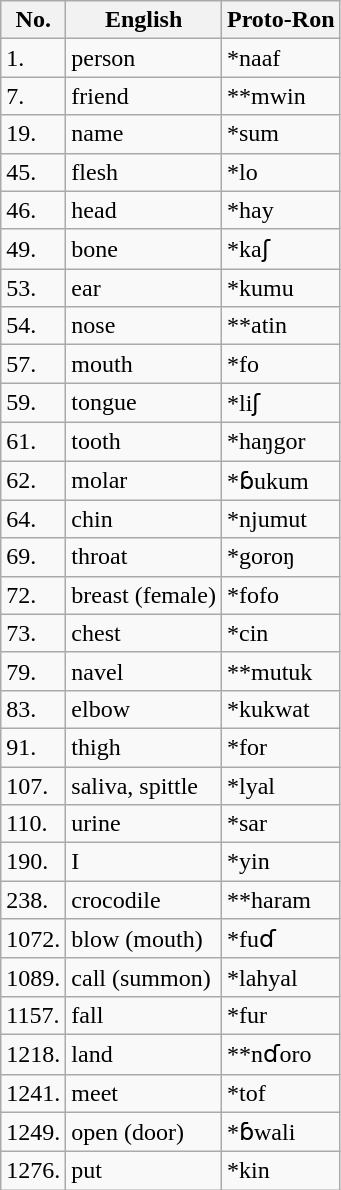<table class="wikitable sortable">
<tr>
<th>No.</th>
<th>English</th>
<th>Proto-Ron</th>
</tr>
<tr>
<td>1.</td>
<td>person</td>
<td>*naaf</td>
</tr>
<tr>
<td>7.</td>
<td>friend</td>
<td>**mwin</td>
</tr>
<tr>
<td>19.</td>
<td>name</td>
<td>*sum</td>
</tr>
<tr>
<td>45.</td>
<td>flesh</td>
<td>*lo</td>
</tr>
<tr>
<td>46.</td>
<td>head</td>
<td>*hay</td>
</tr>
<tr>
<td>49.</td>
<td>bone</td>
<td>*kaʃ</td>
</tr>
<tr>
<td>53.</td>
<td>ear</td>
<td>*kumu</td>
</tr>
<tr>
<td>54.</td>
<td>nose</td>
<td>**atin</td>
</tr>
<tr>
<td>57.</td>
<td>mouth</td>
<td>*fo</td>
</tr>
<tr>
<td>59.</td>
<td>tongue</td>
<td>*liʃ</td>
</tr>
<tr>
<td>61.</td>
<td>tooth</td>
<td>*haŋgor</td>
</tr>
<tr>
<td>62.</td>
<td>molar</td>
<td>*ɓukum</td>
</tr>
<tr>
<td>64.</td>
<td>chin</td>
<td>*njumut</td>
</tr>
<tr>
<td>69.</td>
<td>throat</td>
<td>*goroŋ</td>
</tr>
<tr>
<td>72.</td>
<td>breast (female)</td>
<td>*fofo</td>
</tr>
<tr>
<td>73.</td>
<td>chest</td>
<td>*cin</td>
</tr>
<tr>
<td>79.</td>
<td>navel</td>
<td>**mutuk</td>
</tr>
<tr>
<td>83.</td>
<td>elbow</td>
<td>*kukwat</td>
</tr>
<tr>
<td>91.</td>
<td>thigh</td>
<td>*for</td>
</tr>
<tr>
<td>107.</td>
<td>saliva, spittle</td>
<td>*lyal</td>
</tr>
<tr>
<td>110.</td>
<td>urine</td>
<td>*sar</td>
</tr>
<tr>
<td>190.</td>
<td>I</td>
<td>*yin</td>
</tr>
<tr>
<td>238.</td>
<td>crocodile</td>
<td>**haram</td>
</tr>
<tr>
<td>1072.</td>
<td>blow (mouth)</td>
<td>*fuɗ</td>
</tr>
<tr>
<td>1089.</td>
<td>call (summon)</td>
<td>*lahyal</td>
</tr>
<tr>
<td>1157.</td>
<td>fall</td>
<td>*fur</td>
</tr>
<tr>
<td>1218.</td>
<td>land</td>
<td>**nɗoro</td>
</tr>
<tr>
<td>1241.</td>
<td>meet</td>
<td>*tof</td>
</tr>
<tr>
<td>1249.</td>
<td>open (door)</td>
<td>*ɓwali</td>
</tr>
<tr>
<td>1276.</td>
<td>put</td>
<td>*kin</td>
</tr>
</table>
